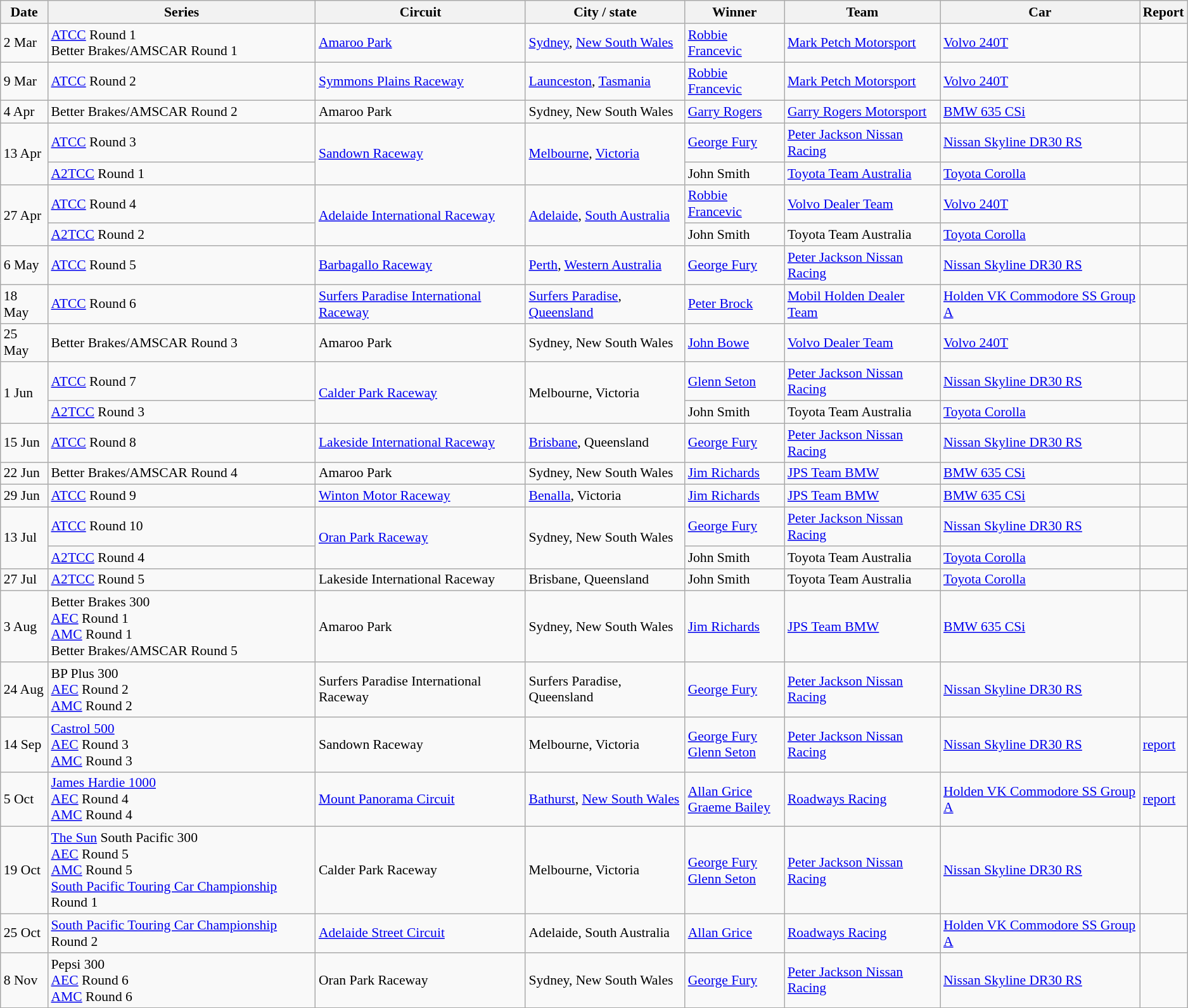<table class="wikitable" style="font-size: 90%">
<tr>
<th>Date</th>
<th>Series</th>
<th>Circuit</th>
<th>City / state</th>
<th>Winner</th>
<th>Team</th>
<th>Car</th>
<th>Report</th>
</tr>
<tr>
<td>2 Mar</td>
<td><a href='#'>ATCC</a> Round 1 <br>Better Brakes/AMSCAR Round 1</td>
<td><a href='#'>Amaroo Park</a></td>
<td><a href='#'>Sydney</a>, <a href='#'>New South Wales</a></td>
<td><a href='#'>Robbie Francevic</a></td>
<td><a href='#'>Mark Petch Motorsport</a></td>
<td><a href='#'>Volvo 240T</a></td>
<td></td>
</tr>
<tr>
<td>9 Mar</td>
<td><a href='#'>ATCC</a> Round 2</td>
<td><a href='#'>Symmons Plains Raceway</a></td>
<td><a href='#'>Launceston</a>, <a href='#'>Tasmania</a></td>
<td><a href='#'>Robbie Francevic</a></td>
<td><a href='#'>Mark Petch Motorsport</a></td>
<td><a href='#'>Volvo 240T</a></td>
<td></td>
</tr>
<tr>
<td>4 Apr</td>
<td>Better Brakes/AMSCAR Round 2</td>
<td>Amaroo Park</td>
<td>Sydney, New South Wales</td>
<td><a href='#'>Garry Rogers</a></td>
<td><a href='#'>Garry Rogers Motorsport</a></td>
<td><a href='#'>BMW 635 CSi</a></td>
<td></td>
</tr>
<tr>
<td rowspan=2>13 Apr</td>
<td><a href='#'>ATCC</a> Round 3</td>
<td rowspan=2><a href='#'>Sandown Raceway</a></td>
<td rowspan=2><a href='#'>Melbourne</a>, <a href='#'>Victoria</a></td>
<td><a href='#'>George Fury</a></td>
<td><a href='#'>Peter Jackson Nissan Racing</a></td>
<td><a href='#'>Nissan Skyline DR30 RS</a></td>
<td></td>
</tr>
<tr>
<td><a href='#'>A2TCC</a> Round 1</td>
<td>John Smith</td>
<td><a href='#'>Toyota Team Australia</a></td>
<td><a href='#'>Toyota Corolla</a></td>
<td></td>
</tr>
<tr>
<td rowspan=2>27 Apr</td>
<td><a href='#'>ATCC</a> Round 4</td>
<td rowspan=2><a href='#'>Adelaide International Raceway</a></td>
<td rowspan=2><a href='#'>Adelaide</a>, <a href='#'>South Australia</a></td>
<td><a href='#'>Robbie Francevic</a></td>
<td><a href='#'>Volvo Dealer Team</a></td>
<td><a href='#'>Volvo 240T</a></td>
<td></td>
</tr>
<tr>
<td><a href='#'>A2TCC</a> Round 2</td>
<td>John Smith</td>
<td>Toyota Team Australia</td>
<td><a href='#'>Toyota Corolla</a></td>
<td></td>
</tr>
<tr>
<td>6 May</td>
<td><a href='#'>ATCC</a> Round 5</td>
<td><a href='#'>Barbagallo Raceway</a></td>
<td><a href='#'>Perth</a>, <a href='#'>Western Australia</a></td>
<td><a href='#'>George Fury</a></td>
<td><a href='#'>Peter Jackson Nissan Racing</a></td>
<td><a href='#'>Nissan Skyline DR30 RS</a></td>
<td></td>
</tr>
<tr>
<td>18 May</td>
<td><a href='#'>ATCC</a> Round 6</td>
<td><a href='#'>Surfers Paradise International Raceway</a></td>
<td><a href='#'>Surfers Paradise</a>, <a href='#'>Queensland</a></td>
<td><a href='#'>Peter Brock</a></td>
<td><a href='#'>Mobil Holden Dealer Team</a></td>
<td><a href='#'>Holden VK Commodore SS Group A</a></td>
<td></td>
</tr>
<tr>
<td>25 May</td>
<td>Better Brakes/AMSCAR Round 3</td>
<td>Amaroo Park</td>
<td>Sydney, New South Wales</td>
<td><a href='#'>John Bowe</a></td>
<td><a href='#'>Volvo Dealer Team</a></td>
<td><a href='#'>Volvo 240T</a></td>
<td></td>
</tr>
<tr>
<td rowspan=2>1 Jun</td>
<td><a href='#'>ATCC</a> Round 7</td>
<td rowspan=2><a href='#'>Calder Park Raceway</a></td>
<td rowspan=2>Melbourne, Victoria</td>
<td><a href='#'>Glenn Seton</a></td>
<td><a href='#'>Peter Jackson Nissan Racing</a></td>
<td><a href='#'>Nissan Skyline DR30 RS</a></td>
<td></td>
</tr>
<tr>
<td><a href='#'>A2TCC</a> Round 3</td>
<td>John Smith</td>
<td>Toyota Team Australia</td>
<td><a href='#'>Toyota Corolla</a></td>
<td></td>
</tr>
<tr>
<td>15 Jun</td>
<td><a href='#'>ATCC</a> Round 8</td>
<td><a href='#'>Lakeside International Raceway</a></td>
<td><a href='#'>Brisbane</a>, Queensland</td>
<td><a href='#'>George Fury</a></td>
<td><a href='#'>Peter Jackson Nissan Racing</a></td>
<td><a href='#'>Nissan Skyline DR30 RS</a></td>
<td></td>
</tr>
<tr>
<td>22 Jun</td>
<td>Better Brakes/AMSCAR Round 4</td>
<td>Amaroo Park</td>
<td>Sydney, New South Wales</td>
<td><a href='#'>Jim Richards</a></td>
<td><a href='#'>JPS Team BMW</a></td>
<td><a href='#'>BMW 635 CSi</a></td>
<td></td>
</tr>
<tr>
<td>29 Jun</td>
<td><a href='#'>ATCC</a> Round 9</td>
<td><a href='#'>Winton Motor Raceway</a></td>
<td><a href='#'>Benalla</a>, Victoria</td>
<td><a href='#'>Jim Richards</a></td>
<td><a href='#'>JPS Team BMW</a></td>
<td><a href='#'>BMW 635 CSi</a></td>
<td></td>
</tr>
<tr>
<td rowspan=2>13 Jul</td>
<td><a href='#'>ATCC</a> Round 10</td>
<td rowspan=2><a href='#'>Oran Park Raceway</a></td>
<td rowspan=2>Sydney, New South Wales</td>
<td><a href='#'>George Fury</a></td>
<td><a href='#'>Peter Jackson Nissan Racing</a></td>
<td><a href='#'>Nissan Skyline DR30 RS</a></td>
<td></td>
</tr>
<tr>
<td><a href='#'>A2TCC</a> Round 4</td>
<td>John Smith</td>
<td>Toyota Team Australia</td>
<td><a href='#'>Toyota Corolla</a></td>
<td></td>
</tr>
<tr>
<td>27 Jul</td>
<td><a href='#'>A2TCC</a> Round 5</td>
<td>Lakeside International Raceway</td>
<td>Brisbane, Queensland</td>
<td>John Smith</td>
<td>Toyota Team Australia</td>
<td><a href='#'>Toyota Corolla</a></td>
<td></td>
</tr>
<tr>
<td>3 Aug</td>
<td>Better Brakes 300<br><a href='#'>AEC</a> Round 1<br><a href='#'>AMC</a> Round 1  <br>Better Brakes/AMSCAR Round 5</td>
<td>Amaroo Park</td>
<td>Sydney, New South Wales</td>
<td><a href='#'>Jim Richards</a></td>
<td><a href='#'>JPS Team BMW</a></td>
<td><a href='#'>BMW 635 CSi</a></td>
<td></td>
</tr>
<tr>
<td>24 Aug</td>
<td>BP Plus 300<br><a href='#'>AEC</a> Round 2<br><a href='#'>AMC</a> Round 2</td>
<td>Surfers Paradise International Raceway</td>
<td>Surfers Paradise, Queensland</td>
<td><a href='#'>George Fury</a></td>
<td><a href='#'>Peter Jackson Nissan Racing</a></td>
<td><a href='#'>Nissan Skyline DR30 RS</a></td>
<td></td>
</tr>
<tr>
<td>14 Sep</td>
<td><a href='#'>Castrol 500</a><br><a href='#'>AEC</a> Round 3<br><a href='#'>AMC</a> Round 3</td>
<td>Sandown Raceway</td>
<td>Melbourne, Victoria</td>
<td><a href='#'>George Fury</a><br> <a href='#'>Glenn Seton</a></td>
<td><a href='#'>Peter Jackson Nissan Racing</a></td>
<td><a href='#'>Nissan Skyline DR30 RS</a></td>
<td><a href='#'>report</a></td>
</tr>
<tr>
<td>5 Oct</td>
<td><a href='#'>James Hardie 1000</a><br><a href='#'>AEC</a> Round 4<br><a href='#'>AMC</a> Round 4</td>
<td><a href='#'>Mount Panorama Circuit</a></td>
<td><a href='#'>Bathurst</a>, <a href='#'>New South Wales</a></td>
<td><a href='#'>Allan Grice</a><br><a href='#'>Graeme Bailey</a></td>
<td><a href='#'>Roadways Racing</a></td>
<td><a href='#'>Holden VK Commodore SS Group A</a></td>
<td><a href='#'>report</a></td>
</tr>
<tr>
<td>19 Oct</td>
<td><a href='#'>The Sun</a> South Pacific 300<br><a href='#'>AEC</a> Round 5<br><a href='#'>AMC</a> Round 5<br><a href='#'>South Pacific Touring Car Championship</a> Round 1</td>
<td>Calder Park Raceway</td>
<td>Melbourne, Victoria</td>
<td><a href='#'>George Fury</a><br> <a href='#'>Glenn Seton</a></td>
<td><a href='#'>Peter Jackson Nissan Racing</a></td>
<td><a href='#'>Nissan Skyline DR30 RS</a></td>
<td></td>
</tr>
<tr>
<td>25 Oct</td>
<td><a href='#'>South Pacific Touring Car Championship</a> Round 2</td>
<td><a href='#'>Adelaide Street Circuit</a></td>
<td>Adelaide, South Australia</td>
<td><a href='#'>Allan Grice</a></td>
<td><a href='#'>Roadways Racing</a></td>
<td><a href='#'>Holden VK Commodore SS Group A</a></td>
<td></td>
</tr>
<tr>
<td>8 Nov</td>
<td>Pepsi 300<br><a href='#'>AEC</a> Round 6<br><a href='#'>AMC</a> Round 6</td>
<td>Oran Park Raceway</td>
<td>Sydney, New South Wales</td>
<td><a href='#'>George Fury</a></td>
<td><a href='#'>Peter Jackson Nissan Racing</a></td>
<td><a href='#'>Nissan Skyline DR30 RS</a></td>
<td></td>
</tr>
<tr>
</tr>
</table>
